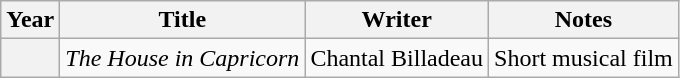<table class="wikitable plainrowheaders sortable">
<tr>
<th scope="col">Year</th>
<th scope="col">Title</th>
<th scope="col">Writer</th>
<th scope="col">Notes</th>
</tr>
<tr>
<th scope="row"></th>
<td><em>The House in Capricorn</em></td>
<td>Chantal Billadeau</td>
<td>Short musical film</td>
</tr>
</table>
